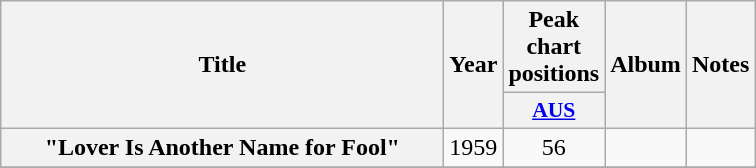<table class="wikitable plainrowheaders" style="text-align:center;" border="1">
<tr>
<th scope="col" rowspan="2" style="width:18em;">Title</th>
<th scope="col" rowspan="2">Year</th>
<th scope="col" colspan="1">Peak chart positions</th>
<th scope="col" rowspan="2">Album</th>
<th scope="col" rowspan="2">Notes</th>
</tr>
<tr>
<th scope="col" style="width:3em;font-size:90%;"><a href='#'>AUS</a><br></th>
</tr>
<tr>
<th scope="row">"Lover Is Another Name for Fool"</th>
<td>1959</td>
<td>56</td>
<td></td>
<td></td>
</tr>
<tr>
</tr>
</table>
